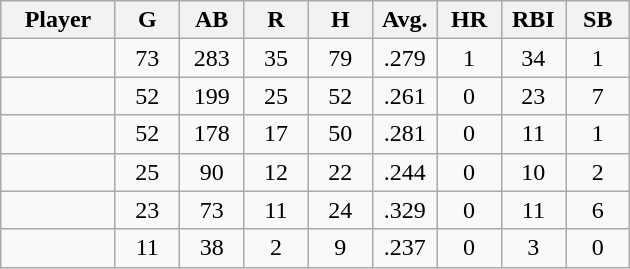<table class="wikitable sortable">
<tr>
<th bgcolor="#DDDDFF" width="16%">Player</th>
<th bgcolor="#DDDDFF" width="9%">G</th>
<th bgcolor="#DDDDFF" width="9%">AB</th>
<th bgcolor="#DDDDFF" width="9%">R</th>
<th bgcolor="#DDDDFF" width="9%">H</th>
<th bgcolor="#DDDDFF" width="9%">Avg.</th>
<th bgcolor="#DDDDFF" width="9%">HR</th>
<th bgcolor="#DDDDFF" width="9%">RBI</th>
<th bgcolor="#DDDDFF" width="9%">SB</th>
</tr>
<tr align="center">
<td></td>
<td>73</td>
<td>283</td>
<td>35</td>
<td>79</td>
<td>.279</td>
<td>1</td>
<td>34</td>
<td>1</td>
</tr>
<tr align="center">
<td></td>
<td>52</td>
<td>199</td>
<td>25</td>
<td>52</td>
<td>.261</td>
<td>0</td>
<td>23</td>
<td>7</td>
</tr>
<tr align="center">
<td></td>
<td>52</td>
<td>178</td>
<td>17</td>
<td>50</td>
<td>.281</td>
<td>0</td>
<td>11</td>
<td>1</td>
</tr>
<tr align="center">
<td></td>
<td>25</td>
<td>90</td>
<td>12</td>
<td>22</td>
<td>.244</td>
<td>0</td>
<td>10</td>
<td>2</td>
</tr>
<tr align="center">
<td></td>
<td>23</td>
<td>73</td>
<td>11</td>
<td>24</td>
<td>.329</td>
<td>0</td>
<td>11</td>
<td>6</td>
</tr>
<tr align="center">
<td></td>
<td>11</td>
<td>38</td>
<td>2</td>
<td>9</td>
<td>.237</td>
<td>0</td>
<td>3</td>
<td>0</td>
</tr>
</table>
